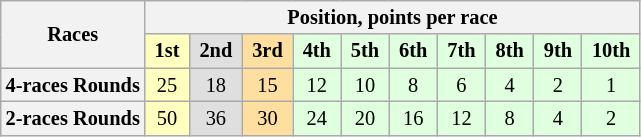<table class="wikitable" style="font-size: 85%; text-align:center">
<tr>
<th rowspan=2>Races</th>
<th colspan="10">Position, points per race</th>
</tr>
<tr>
<td style="background:#ffffbf"> <strong>1st</strong> </td>
<td style="background:#dfdfdf"> <strong>2nd</strong> </td>
<td style="background:#ffdf9f"> <strong>3rd</strong> </td>
<td style="background:#dfffdf"> <strong>4th</strong> </td>
<td style="background:#dfffdf"> <strong>5th</strong> </td>
<td style="background:#dfffdf"> <strong>6th</strong> </td>
<td style="background:#dfffdf"> <strong>7th</strong> </td>
<td style="background:#dfffdf"> <strong>8th</strong> </td>
<td style="background:#dfffdf"> <strong>9th</strong> </td>
<td style="background:#dfffdf"> <strong>10th</strong> </td>
</tr>
<tr>
<th>4-races Rounds</th>
<td style="background:#ffffbf">25</td>
<td style="background:#dfdfdf">18</td>
<td style="background:#ffdf9f">15</td>
<td style="background:#dfffdf">12</td>
<td style="background:#dfffdf">10</td>
<td style="background:#dfffdf">8</td>
<td style="background:#dfffdf">6</td>
<td style="background:#dfffdf">4</td>
<td style="background:#dfffdf">2</td>
<td style="background:#dfffdf">1</td>
</tr>
<tr>
<th>2-races Rounds</th>
<td style="background:#ffffbf">50</td>
<td style="background:#dfdfdf">36</td>
<td style="background:#ffdf9f">30</td>
<td style="background:#dfffdf">24</td>
<td style="background:#dfffdf">20</td>
<td style="background:#dfffdf">16</td>
<td style="background:#dfffdf">12</td>
<td style="background:#dfffdf">8</td>
<td style="background:#dfffdf">4</td>
<td style="background:#dfffdf">2</td>
</tr>
</table>
